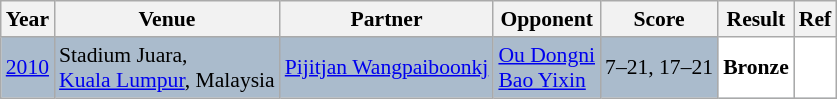<table class="sortable wikitable" style="font-size: 90%">
<tr>
<th>Year</th>
<th>Venue</th>
<th>Partner</th>
<th>Opponent</th>
<th>Score</th>
<th>Result</th>
<th>Ref</th>
</tr>
<tr style="background:#AABBCC">
<td align="center"><a href='#'>2010</a></td>
<td align="left">Stadium Juara,<br><a href='#'>Kuala Lumpur</a>, Malaysia</td>
<td align="left"> <a href='#'>Pijitjan Wangpaiboonkj</a></td>
<td align="left"> <a href='#'>Ou Dongni</a> <br>  <a href='#'>Bao Yixin</a></td>
<td align="left">7–21, 17–21</td>
<td style="text-align:left; background:white"> <strong>Bronze</strong></td>
<td style="text-align:center; background:white"></td>
</tr>
</table>
